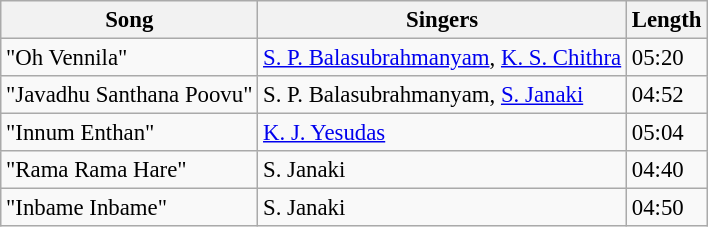<table class="wikitable" style="font-size:95%;">
<tr>
<th>Song</th>
<th>Singers</th>
<th>Length</th>
</tr>
<tr>
<td>"Oh Vennila"</td>
<td><a href='#'>S. P. Balasubrahmanyam</a>, <a href='#'>K. S. Chithra</a></td>
<td>05:20</td>
</tr>
<tr>
<td>"Javadhu Santhana Poovu"</td>
<td>S. P. Balasubrahmanyam, <a href='#'>S. Janaki</a></td>
<td>04:52</td>
</tr>
<tr>
<td>"Innum Enthan"</td>
<td><a href='#'>K. J. Yesudas</a></td>
<td>05:04</td>
</tr>
<tr>
<td>"Rama Rama Hare"</td>
<td>S. Janaki</td>
<td>04:40</td>
</tr>
<tr>
<td>"Inbame Inbame"</td>
<td>S. Janaki</td>
<td>04:50</td>
</tr>
</table>
